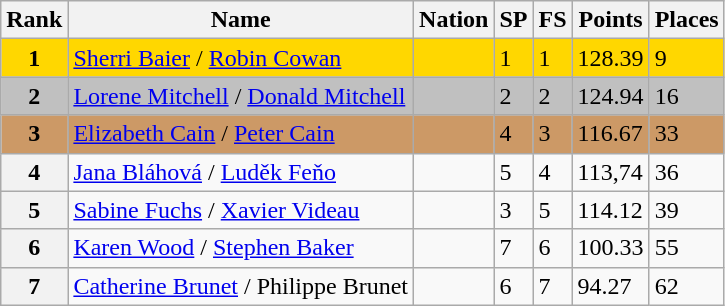<table class="wikitable">
<tr>
<th>Rank</th>
<th>Name</th>
<th>Nation</th>
<th>SP</th>
<th>FS</th>
<th>Points</th>
<th>Places</th>
</tr>
<tr bgcolor=gold>
<td align=center><strong>1</strong></td>
<td><a href='#'>Sherri Baier</a> / <a href='#'>Robin Cowan</a></td>
<td></td>
<td>1</td>
<td>1</td>
<td>128.39</td>
<td>9</td>
</tr>
<tr bgcolor=silver>
<td align=center><strong>2</strong></td>
<td><a href='#'>Lorene Mitchell</a> / <a href='#'>Donald Mitchell</a></td>
<td></td>
<td>2</td>
<td>2</td>
<td>124.94</td>
<td>16</td>
</tr>
<tr bgcolor=cc9966>
<td align=center><strong>3</strong></td>
<td><a href='#'>Elizabeth Cain</a> / <a href='#'>Peter Cain</a></td>
<td></td>
<td>4</td>
<td>3</td>
<td>116.67</td>
<td>33</td>
</tr>
<tr>
<th>4</th>
<td><a href='#'>Jana Bláhová</a> / <a href='#'>Luděk Feňo</a></td>
<td></td>
<td>5</td>
<td>4</td>
<td>113,74</td>
<td>36</td>
</tr>
<tr>
<th>5</th>
<td><a href='#'>Sabine Fuchs</a> / <a href='#'>Xavier Videau</a></td>
<td></td>
<td>3</td>
<td>5</td>
<td>114.12</td>
<td>39</td>
</tr>
<tr>
<th>6</th>
<td><a href='#'>Karen Wood</a> / <a href='#'>Stephen Baker</a></td>
<td></td>
<td>7</td>
<td>6</td>
<td>100.33</td>
<td>55</td>
</tr>
<tr>
<th>7</th>
<td><a href='#'>Catherine Brunet</a> / Philippe Brunet</td>
<td></td>
<td>6</td>
<td>7</td>
<td>94.27</td>
<td>62</td>
</tr>
</table>
